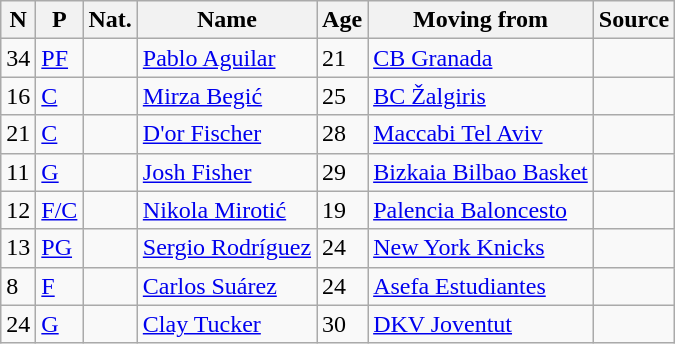<table class="wikitable">
<tr>
<th>N</th>
<th>P</th>
<th>Nat.</th>
<th>Name</th>
<th>Age</th>
<th>Moving from</th>
<th>Source</th>
</tr>
<tr>
<td>34</td>
<td><a href='#'>PF</a></td>
<td></td>
<td><a href='#'>Pablo Aguilar</a></td>
<td>21</td>
<td><a href='#'>CB Granada</a></td>
<td><small></small></td>
</tr>
<tr>
<td>16</td>
<td><a href='#'>C</a></td>
<td></td>
<td><a href='#'>Mirza Begić</a></td>
<td>25</td>
<td> <a href='#'>BC Žalgiris</a></td>
<td><small></small></td>
</tr>
<tr>
<td>21</td>
<td><a href='#'>C</a></td>
<td></td>
<td><a href='#'>D'or Fischer</a></td>
<td>28</td>
<td> <a href='#'>Maccabi Tel Aviv</a></td>
<td><small></small></td>
</tr>
<tr>
<td>11</td>
<td><a href='#'>G</a></td>
<td></td>
<td><a href='#'>Josh Fisher</a></td>
<td>29</td>
<td><a href='#'>Bizkaia Bilbao Basket</a></td>
<td><small></small></td>
</tr>
<tr>
<td>12</td>
<td><a href='#'>F/C</a></td>
<td></td>
<td><a href='#'>Nikola Mirotić</a></td>
<td>19</td>
<td><a href='#'>Palencia Baloncesto</a></td>
<td><small></small></td>
</tr>
<tr>
<td>13</td>
<td><a href='#'>PG</a></td>
<td></td>
<td><a href='#'>Sergio Rodríguez</a></td>
<td>24</td>
<td> <a href='#'>New York Knicks</a></td>
<td><small></small></td>
</tr>
<tr>
<td>8</td>
<td><a href='#'>F</a></td>
<td></td>
<td><a href='#'>Carlos Suárez</a></td>
<td>24</td>
<td><a href='#'>Asefa Estudiantes</a></td>
<td><small></small></td>
</tr>
<tr>
<td>24</td>
<td><a href='#'>G</a></td>
<td></td>
<td><a href='#'>Clay Tucker</a></td>
<td>30</td>
<td><a href='#'>DKV Joventut</a></td>
<td><small></small></td>
</tr>
</table>
